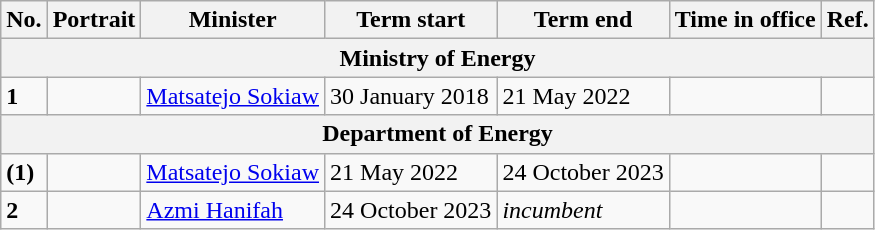<table class="wikitable">
<tr>
<th>No.</th>
<th>Portrait</th>
<th>Minister</th>
<th>Term start</th>
<th>Term end</th>
<th>Time in office</th>
<th>Ref.</th>
</tr>
<tr>
<th colspan="7">Ministry of Energy</th>
</tr>
<tr>
<td><strong>1</strong></td>
<td></td>
<td><a href='#'>Matsatejo Sokiaw</a></td>
<td>30 January 2018</td>
<td>21 May 2022</td>
<td></td>
<td></td>
</tr>
<tr>
<th colspan="7">Department of Energy</th>
</tr>
<tr>
<td><strong>(1)</strong></td>
<td></td>
<td><a href='#'>Matsatejo Sokiaw</a></td>
<td>21 May 2022</td>
<td>24 October 2023</td>
<td></td>
<td></td>
</tr>
<tr>
<td><strong>2</strong></td>
<td></td>
<td><a href='#'>Azmi Hanifah</a></td>
<td>24 October 2023</td>
<td><em>incumbent</em></td>
<td></td>
<td></td>
</tr>
</table>
